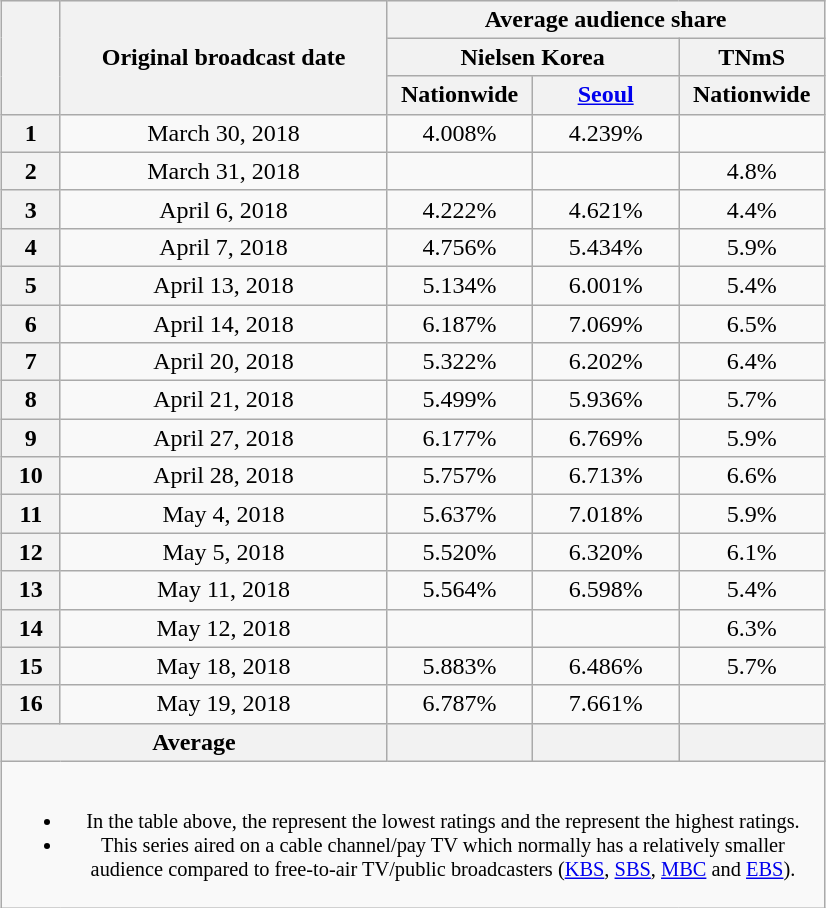<table class="wikitable" style="text-align:center; max-width:550px; margin-left: auto; margin-right: auto; border: none;">
<tr>
</tr>
<tr>
<th rowspan="3"></th>
<th rowspan="3">Original broadcast date</th>
<th colspan="4">Average audience share</th>
</tr>
<tr>
<th colspan="2">Nielsen Korea</th>
<th>TNmS</th>
</tr>
<tr>
<th width="90">Nationwide</th>
<th width="90"><a href='#'>Seoul</a></th>
<th width="90">Nationwide</th>
</tr>
<tr>
<th>1</th>
<td>March 30, 2018</td>
<td>4.008%</td>
<td>4.239%</td>
<td><strong></strong></td>
</tr>
<tr>
<th>2</th>
<td>March 31, 2018</td>
<td><strong></strong></td>
<td><strong></strong></td>
<td>4.8%</td>
</tr>
<tr>
<th>3</th>
<td>April 6, 2018</td>
<td>4.222%</td>
<td>4.621%</td>
<td>4.4%</td>
</tr>
<tr>
<th>4</th>
<td>April 7, 2018</td>
<td>4.756%</td>
<td>5.434%</td>
<td>5.9%</td>
</tr>
<tr>
<th>5</th>
<td>April 13, 2018</td>
<td>5.134%</td>
<td>6.001%</td>
<td>5.4%</td>
</tr>
<tr>
<th>6</th>
<td>April 14, 2018</td>
<td>6.187%</td>
<td>7.069%</td>
<td>6.5%</td>
</tr>
<tr>
<th>7</th>
<td>April 20, 2018</td>
<td>5.322%</td>
<td>6.202%</td>
<td>6.4%</td>
</tr>
<tr>
<th>8</th>
<td>April 21, 2018</td>
<td>5.499%</td>
<td>5.936%</td>
<td>5.7%</td>
</tr>
<tr>
<th>9</th>
<td>April 27, 2018</td>
<td>6.177%</td>
<td>6.769%</td>
<td>5.9%</td>
</tr>
<tr>
<th>10</th>
<td>April 28, 2018</td>
<td>5.757%</td>
<td>6.713%</td>
<td>6.6%</td>
</tr>
<tr>
<th>11</th>
<td>May 4, 2018</td>
<td>5.637%</td>
<td>7.018%</td>
<td>5.9%</td>
</tr>
<tr>
<th>12</th>
<td>May 5, 2018</td>
<td>5.520%</td>
<td>6.320%</td>
<td>6.1%</td>
</tr>
<tr>
<th>13</th>
<td>May 11, 2018</td>
<td>5.564%</td>
<td>6.598%</td>
<td>5.4%</td>
</tr>
<tr>
<th>14</th>
<td>May 12, 2018</td>
<td><strong></strong></td>
<td><strong></strong></td>
<td>6.3%</td>
</tr>
<tr>
<th>15</th>
<td>May 18, 2018</td>
<td>5.883%</td>
<td>6.486%</td>
<td>5.7%</td>
</tr>
<tr>
<th>16</th>
<td>May 19, 2018</td>
<td>6.787%</td>
<td>7.661%</td>
<td><strong></strong></td>
</tr>
<tr>
<th colspan="2">Average</th>
<th></th>
<th></th>
<th></th>
</tr>
<tr>
<td colspan="5" style="font-size:85%"><br><ul><li>In the table above, the <strong></strong> represent the lowest ratings and the <strong></strong> represent the highest ratings.</li><li>This series aired on a cable channel/pay TV which normally has a relatively smaller audience compared to free-to-air TV/public broadcasters (<a href='#'>KBS</a>, <a href='#'>SBS</a>, <a href='#'>MBC</a> and <a href='#'>EBS</a>).</li></ul></td>
</tr>
</table>
